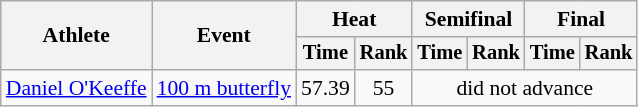<table class=wikitable style="font-size:90%">
<tr>
<th rowspan="2">Athlete</th>
<th rowspan="2">Event</th>
<th colspan="2">Heat</th>
<th colspan="2">Semifinal</th>
<th colspan="2">Final</th>
</tr>
<tr style="font-size:95%">
<th>Time</th>
<th>Rank</th>
<th>Time</th>
<th>Rank</th>
<th>Time</th>
<th>Rank</th>
</tr>
<tr align=center>
<td align=left><a href='#'>Daniel O'Keeffe</a></td>
<td align=left><a href='#'>100 m butterfly</a></td>
<td>57.39</td>
<td>55</td>
<td colspan=4>did not advance</td>
</tr>
</table>
